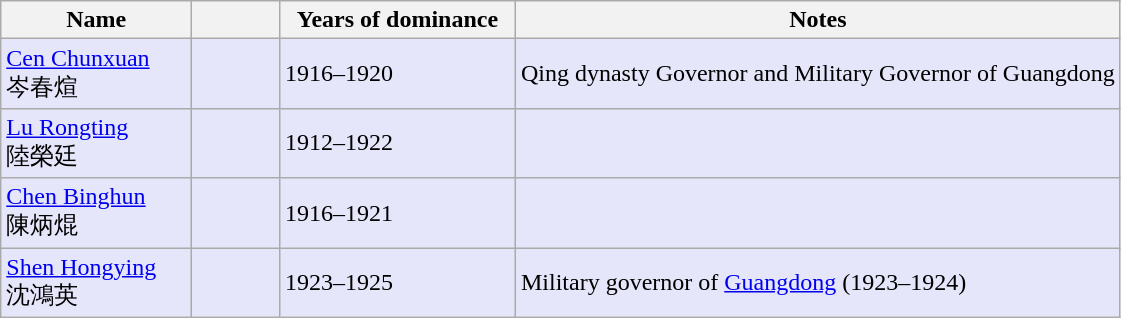<table class="wikitable">
<tr>
<th width=120px>Name</th>
<th width=51px></th>
<th width=150px>Years of dominance</th>
<th>Notes</th>
</tr>
<tr bgcolor=#E6E6FA>
<td><a href='#'>Cen Chunxuan</a><br>岑春煊</td>
<td align=center></td>
<td>1916–1920</td>
<td>Qing dynasty Governor and Military Governor of Guangdong</td>
</tr>
<tr bgcolor=#E6E6FA>
<td><a href='#'>Lu Rongting</a><br>陸榮廷</td>
<td align=center></td>
<td>1912–1922</td>
<td></td>
</tr>
<tr bgcolor=#E6E6FA>
<td><a href='#'>Chen Binghun</a><br>陳炳焜</td>
<td align=center></td>
<td>1916–1921</td>
<td></td>
</tr>
<tr bgcolor=#E6E6FA>
<td><a href='#'>Shen Hongying</a><br>沈鴻英</td>
<td align=center></td>
<td>1923–1925</td>
<td>Military governor of <a href='#'>Guangdong</a> (1923–1924)</td>
</tr>
</table>
